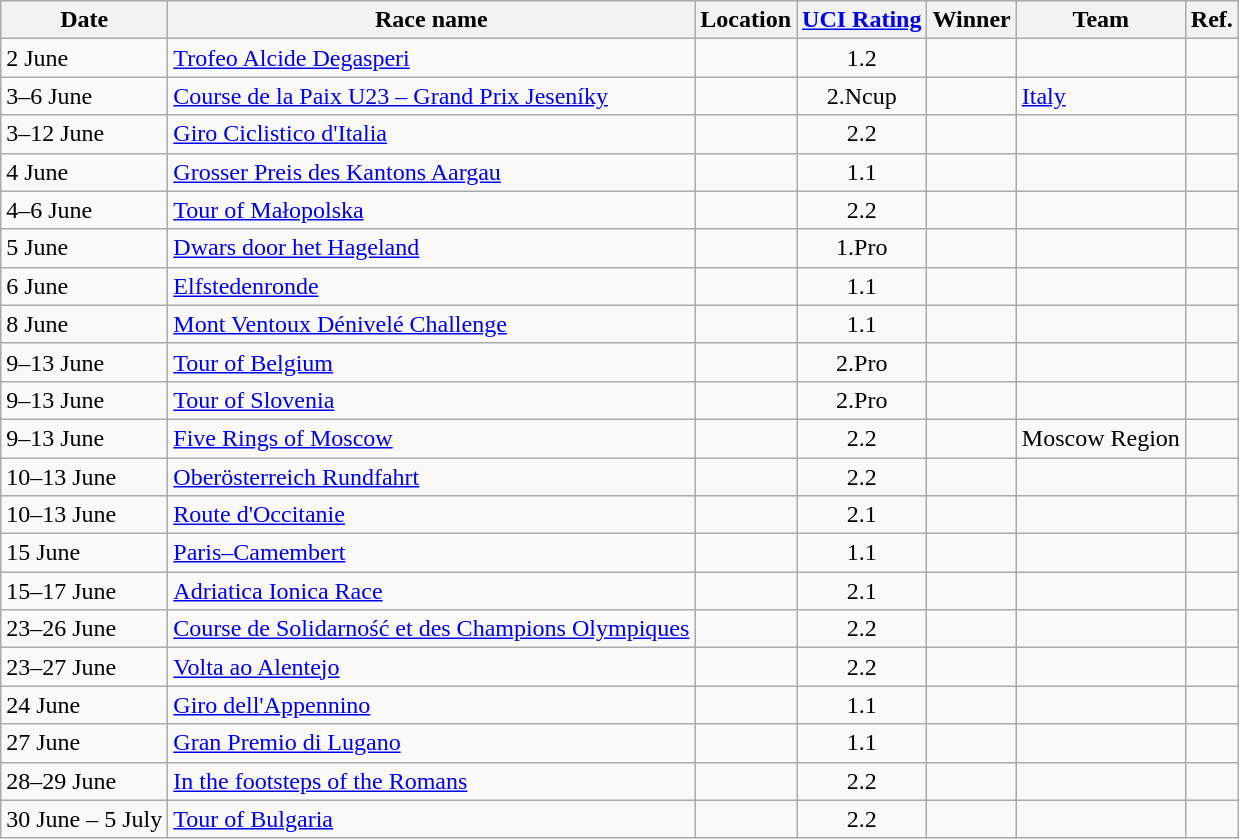<table class="wikitable sortable">
<tr>
<th>Date</th>
<th>Race name</th>
<th>Location</th>
<th><a href='#'>UCI Rating</a></th>
<th>Winner</th>
<th>Team</th>
<th>Ref.</th>
</tr>
<tr>
<td>2 June</td>
<td><a href='#'>Trofeo Alcide Degasperi</a></td>
<td></td>
<td align="center">1.2</td>
<td></td>
<td></td>
<td align="center"></td>
</tr>
<tr>
<td>3–6 June</td>
<td><a href='#'>Course de la Paix U23 – Grand Prix Jeseníky</a></td>
<td></td>
<td align="center">2.Ncup</td>
<td></td>
<td><a href='#'>Italy</a></td>
<td align="center"></td>
</tr>
<tr>
<td>3–12 June</td>
<td><a href='#'>Giro Ciclistico d'Italia</a></td>
<td></td>
<td align="center">2.2</td>
<td></td>
<td></td>
<td align="center"></td>
</tr>
<tr>
<td>4 June</td>
<td><a href='#'>Grosser Preis des Kantons Aargau</a></td>
<td></td>
<td align="center">1.1</td>
<td></td>
<td></td>
<td align="center"></td>
</tr>
<tr>
<td>4–6 June</td>
<td><a href='#'>Tour of Małopolska</a></td>
<td></td>
<td align="center">2.2</td>
<td></td>
<td></td>
<td align="center"></td>
</tr>
<tr>
<td>5 June</td>
<td><a href='#'>Dwars door het Hageland</a></td>
<td></td>
<td align="center">1.Pro</td>
<td></td>
<td></td>
<td align="center"></td>
</tr>
<tr>
<td>6 June</td>
<td><a href='#'>Elfstedenronde</a></td>
<td></td>
<td align="center">1.1</td>
<td></td>
<td></td>
<td align="center"></td>
</tr>
<tr>
<td>8 June</td>
<td><a href='#'>Mont Ventoux Dénivelé Challenge</a></td>
<td></td>
<td align="center">1.1</td>
<td></td>
<td></td>
<td align="center"></td>
</tr>
<tr>
<td>9–13 June</td>
<td><a href='#'>Tour of Belgium</a></td>
<td></td>
<td align="center">2.Pro</td>
<td></td>
<td></td>
<td align="center"></td>
</tr>
<tr>
<td>9–13 June</td>
<td><a href='#'>Tour of Slovenia</a></td>
<td></td>
<td align="center">2.Pro</td>
<td></td>
<td></td>
<td align="center"></td>
</tr>
<tr>
<td>9–13 June</td>
<td><a href='#'>Five Rings of Moscow</a></td>
<td></td>
<td align="center">2.2</td>
<td></td>
<td>Moscow Region</td>
<td align="center"></td>
</tr>
<tr>
<td>10–13 June</td>
<td><a href='#'>Oberösterreich Rundfahrt</a></td>
<td></td>
<td align="center">2.2</td>
<td></td>
<td></td>
<td align="center"></td>
</tr>
<tr>
<td>10–13 June</td>
<td><a href='#'>Route d'Occitanie</a></td>
<td></td>
<td align="center">2.1</td>
<td></td>
<td></td>
<td align="center"></td>
</tr>
<tr>
<td>15 June</td>
<td><a href='#'>Paris–Camembert</a></td>
<td></td>
<td align="center">1.1</td>
<td></td>
<td></td>
<td align="center"></td>
</tr>
<tr>
<td>15–17 June</td>
<td><a href='#'>Adriatica Ionica Race</a></td>
<td></td>
<td align="center">2.1</td>
<td></td>
<td></td>
<td align="center"></td>
</tr>
<tr>
<td>23–26 June</td>
<td><a href='#'>Course de Solidarność et des Champions Olympiques</a></td>
<td></td>
<td align="center">2.2</td>
<td></td>
<td></td>
<td align="center"></td>
</tr>
<tr>
<td>23–27 June</td>
<td><a href='#'>Volta ao Alentejo</a></td>
<td></td>
<td align="center">2.2</td>
<td></td>
<td></td>
<td align="center"></td>
</tr>
<tr>
<td>24 June</td>
<td><a href='#'>Giro dell'Appennino</a></td>
<td></td>
<td align="center">1.1</td>
<td></td>
<td></td>
<td align="center"></td>
</tr>
<tr>
<td>27 June</td>
<td><a href='#'>Gran Premio di Lugano</a></td>
<td></td>
<td align="center">1.1</td>
<td></td>
<td></td>
<td align="center"></td>
</tr>
<tr>
<td>28–29 June</td>
<td><a href='#'>In the footsteps of the Romans</a></td>
<td></td>
<td align="center">2.2</td>
<td></td>
<td></td>
<td align="center"></td>
</tr>
<tr>
<td>30 June – 5 July</td>
<td><a href='#'>Tour of Bulgaria</a></td>
<td></td>
<td align="center">2.2</td>
<td></td>
<td></td>
<td align="center"></td>
</tr>
</table>
